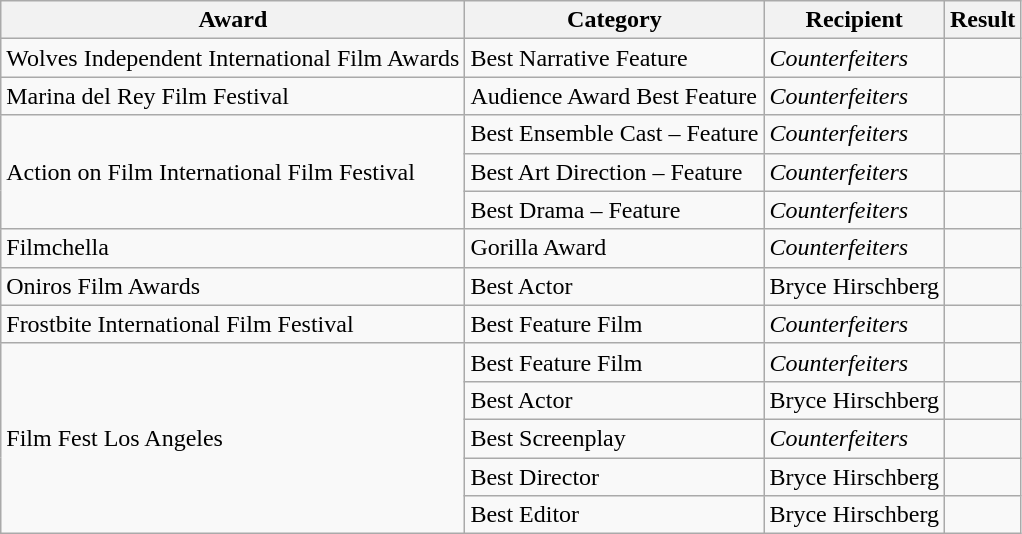<table class="wikitable">
<tr>
<th>Award</th>
<th>Category</th>
<th>Recipient</th>
<th>Result</th>
</tr>
<tr>
<td>Wolves Independent International Film Awards</td>
<td>Best Narrative Feature</td>
<td><em>Counterfeiters</em></td>
<td></td>
</tr>
<tr>
<td>Marina del Rey Film Festival</td>
<td>Audience Award Best Feature</td>
<td><em>Counterfeiters</em></td>
<td></td>
</tr>
<tr>
<td rowspan="3">Action on Film International Film Festival</td>
<td>Best Ensemble Cast – Feature</td>
<td><em>Counterfeiters</em></td>
<td></td>
</tr>
<tr>
<td>Best Art Direction – Feature</td>
<td><em>Counterfeiters</em></td>
<td></td>
</tr>
<tr>
<td>Best Drama – Feature</td>
<td><em>Counterfeiters</em></td>
<td></td>
</tr>
<tr>
<td>Filmchella</td>
<td>Gorilla Award</td>
<td><em>Counterfeiters</em></td>
<td></td>
</tr>
<tr>
<td>Oniros Film Awards</td>
<td>Best Actor</td>
<td>Bryce Hirschberg</td>
<td></td>
</tr>
<tr>
<td>Frostbite International Film Festival</td>
<td>Best Feature Film</td>
<td><em>Counterfeiters</em></td>
<td></td>
</tr>
<tr>
<td rowspan="5">Film Fest Los Angeles</td>
<td>Best Feature Film</td>
<td><em>Counterfeiters</em></td>
<td></td>
</tr>
<tr>
<td>Best Actor</td>
<td>Bryce Hirschberg</td>
<td></td>
</tr>
<tr>
<td>Best Screenplay</td>
<td><em>Counterfeiters</em></td>
<td></td>
</tr>
<tr>
<td>Best Director</td>
<td>Bryce Hirschberg</td>
<td></td>
</tr>
<tr>
<td>Best Editor</td>
<td>Bryce Hirschberg</td>
<td></td>
</tr>
</table>
